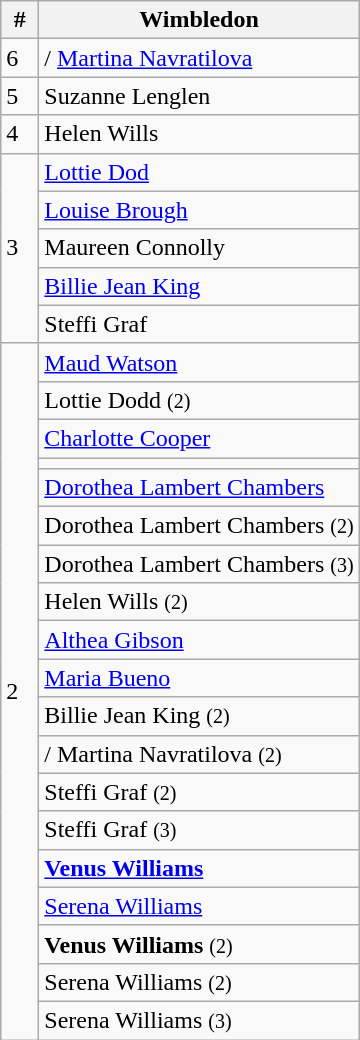<table class="wikitable">
<tr>
<th style="width:18px;">#</th>
<th>Wimbledon</th>
</tr>
<tr>
<td>6</td>
<td>/ <a href='#'>Martina Navratilova</a></td>
</tr>
<tr>
<td>5</td>
<td> Suzanne Lenglen</td>
</tr>
<tr>
<td>4</td>
<td> Helen Wills</td>
</tr>
<tr>
<td rowspan="5">3</td>
<td> <a href='#'>Lottie Dod</a></td>
</tr>
<tr>
<td> <a href='#'>Louise Brough</a></td>
</tr>
<tr>
<td> Maureen Connolly</td>
</tr>
<tr>
<td> <a href='#'>Billie Jean King</a></td>
</tr>
<tr>
<td> Steffi Graf</td>
</tr>
<tr>
<td rowspan="19">2</td>
<td> <a href='#'>Maud Watson</a></td>
</tr>
<tr>
<td> Lottie Dodd <small>(2)</small></td>
</tr>
<tr>
<td> <a href='#'>Charlotte Cooper</a></td>
</tr>
<tr>
<td></td>
</tr>
<tr>
<td> <a href='#'>Dorothea Lambert Chambers</a></td>
</tr>
<tr>
<td> Dorothea Lambert Chambers <small>(2)</small></td>
</tr>
<tr>
<td> Dorothea Lambert Chambers <small>(3)</small></td>
</tr>
<tr>
<td> Helen Wills <small>(2)</small></td>
</tr>
<tr>
<td> <a href='#'>Althea Gibson</a></td>
</tr>
<tr>
<td> <a href='#'>Maria Bueno</a></td>
</tr>
<tr>
<td> Billie Jean King <small>(2)</small></td>
</tr>
<tr>
<td>/ Martina Navratilova <small>(2)</small></td>
</tr>
<tr>
<td> Steffi Graf <small>(2)</small></td>
</tr>
<tr>
<td> Steffi Graf <small>(3)</small></td>
</tr>
<tr>
<td> <strong><a href='#'>Venus Williams</a></strong></td>
</tr>
<tr>
<td> <a href='#'>Serena Williams</a></td>
</tr>
<tr>
<td> <strong>Venus Williams</strong> <small>(2)</small></td>
</tr>
<tr>
<td> Serena Williams <small>(2)</small></td>
</tr>
<tr>
<td> Serena Williams <small>(3)</small></td>
</tr>
</table>
